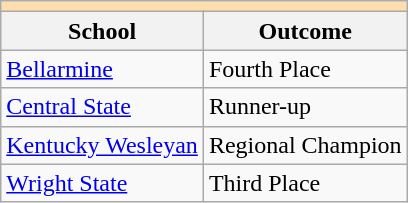<table class="wikitable" style="float:left; margin-right:1em;">
<tr>
<th colspan="3" style="background:#ffdead;"></th>
</tr>
<tr>
<th>School</th>
<th>Outcome</th>
</tr>
<tr>
<td><a href='#'>Bellarmine</a></td>
<td>Fourth Place</td>
</tr>
<tr>
<td><a href='#'>Central State</a></td>
<td>Runner-up</td>
</tr>
<tr>
<td><a href='#'>Kentucky Wesleyan</a></td>
<td>Regional Champion</td>
</tr>
<tr>
<td><a href='#'>Wright State</a></td>
<td>Third Place</td>
</tr>
</table>
